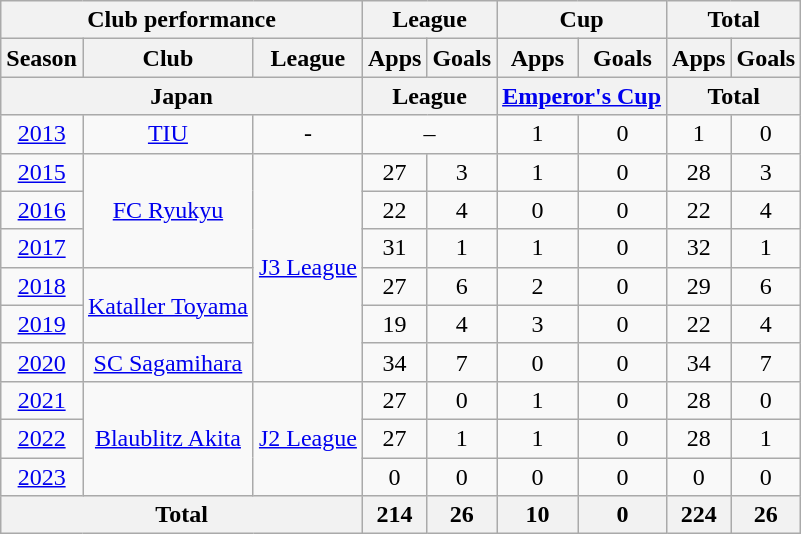<table class="wikitable" style="text-align:center;">
<tr>
<th colspan=3>Club performance</th>
<th colspan=2>League</th>
<th colspan=2>Cup</th>
<th colspan=2>Total</th>
</tr>
<tr>
<th>Season</th>
<th>Club</th>
<th>League</th>
<th>Apps</th>
<th>Goals</th>
<th>Apps</th>
<th>Goals</th>
<th>Apps</th>
<th>Goals</th>
</tr>
<tr>
<th colspan=3>Japan</th>
<th colspan=2>League</th>
<th colspan=2><a href='#'>Emperor's Cup</a></th>
<th colspan=2>Total</th>
</tr>
<tr>
<td><a href='#'>2013</a></td>
<td><a href='#'>TIU</a></td>
<td>-</td>
<td colspan="2">–</td>
<td>1</td>
<td>0</td>
<td>1</td>
<td>0</td>
</tr>
<tr>
<td><a href='#'>2015</a></td>
<td rowspan="3"><a href='#'>FC Ryukyu</a></td>
<td rowspan="6"><a href='#'>J3 League</a></td>
<td>27</td>
<td>3</td>
<td>1</td>
<td>0</td>
<td>28</td>
<td>3</td>
</tr>
<tr>
<td><a href='#'>2016</a></td>
<td>22</td>
<td>4</td>
<td>0</td>
<td>0</td>
<td>22</td>
<td>4</td>
</tr>
<tr>
<td><a href='#'>2017</a></td>
<td>31</td>
<td>1</td>
<td>1</td>
<td>0</td>
<td>32</td>
<td>1</td>
</tr>
<tr>
<td><a href='#'>2018</a></td>
<td rowspan="2"><a href='#'>Kataller Toyama</a></td>
<td>27</td>
<td>6</td>
<td>2</td>
<td>0</td>
<td>29</td>
<td>6</td>
</tr>
<tr>
<td><a href='#'>2019</a></td>
<td>19</td>
<td>4</td>
<td>3</td>
<td>0</td>
<td>22</td>
<td>4</td>
</tr>
<tr>
<td><a href='#'>2020</a></td>
<td rowspan="1"><a href='#'>SC Sagamihara</a></td>
<td>34</td>
<td>7</td>
<td>0</td>
<td>0</td>
<td>34</td>
<td>7</td>
</tr>
<tr>
<td><a href='#'>2021</a></td>
<td rowspan="3"><a href='#'>Blaublitz Akita</a></td>
<td rowspan="3"><a href='#'>J2 League</a></td>
<td>27</td>
<td>0</td>
<td>1</td>
<td>0</td>
<td>28</td>
<td>0</td>
</tr>
<tr>
<td><a href='#'>2022</a></td>
<td>27</td>
<td>1</td>
<td>1</td>
<td>0</td>
<td>28</td>
<td>1</td>
</tr>
<tr>
<td><a href='#'>2023</a></td>
<td>0</td>
<td>0</td>
<td>0</td>
<td>0</td>
<td>0</td>
<td>0</td>
</tr>
<tr>
<th colspan=3>Total</th>
<th>214</th>
<th>26</th>
<th>10</th>
<th>0</th>
<th>224</th>
<th>26</th>
</tr>
</table>
